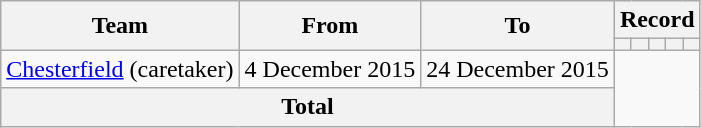<table class="wikitable" style="text-align: center">
<tr>
<th rowspan=2>Team</th>
<th rowspan=2>From</th>
<th rowspan=2>To</th>
<th colspan=5>Record</th>
</tr>
<tr>
<th></th>
<th></th>
<th></th>
<th></th>
<th></th>
</tr>
<tr>
<td align=left><a href='#'>Chesterfield</a> (caretaker)</td>
<td align=left>4 December 2015</td>
<td align=left>24 December 2015<br></td>
</tr>
<tr>
<th colspan=3>Total<br></th>
</tr>
</table>
